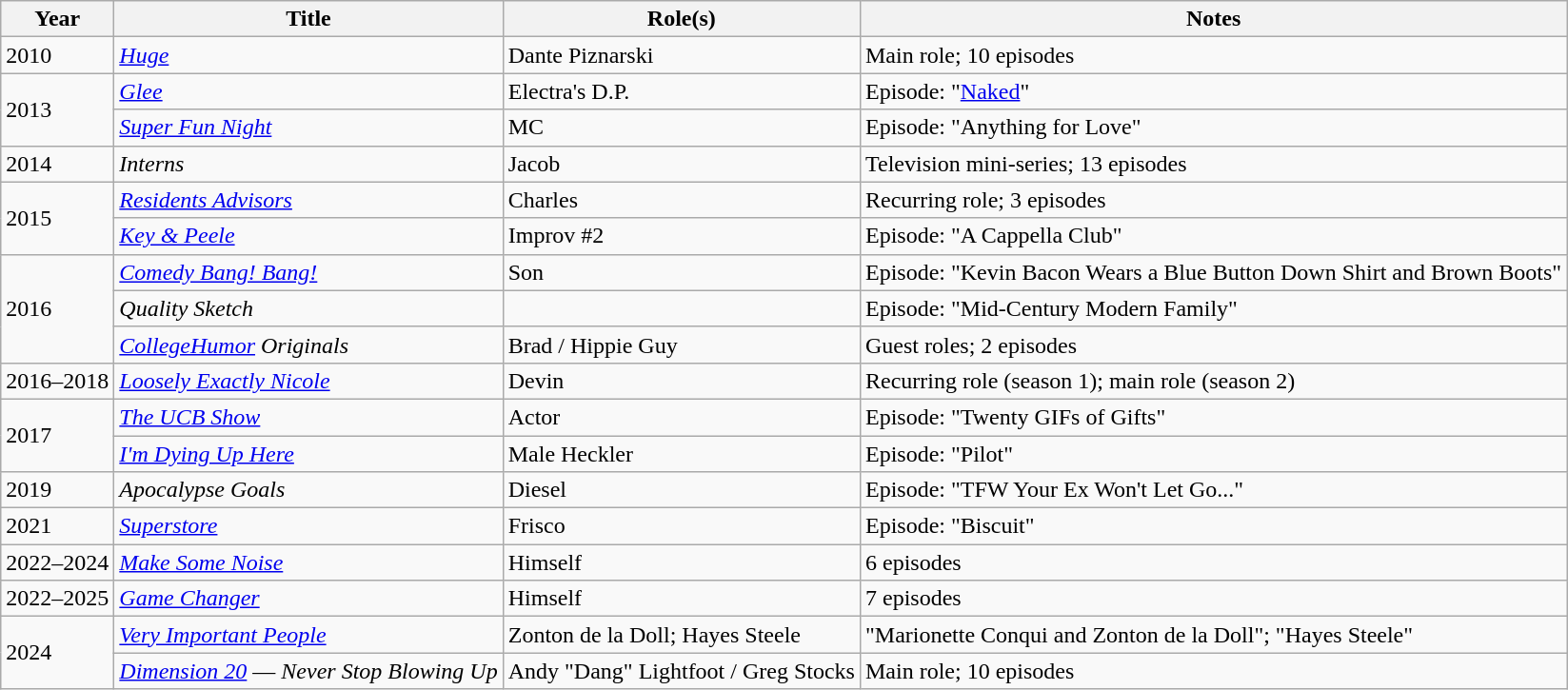<table class="wikitable">
<tr>
<th>Year</th>
<th>Title</th>
<th>Role(s)</th>
<th>Notes</th>
</tr>
<tr>
<td>2010</td>
<td><em><a href='#'>Huge</a></em></td>
<td>Dante Piznarski</td>
<td>Main role; 10 episodes</td>
</tr>
<tr>
<td rowspan="2">2013</td>
<td><em><a href='#'>Glee</a></em></td>
<td>Electra's D.P.</td>
<td>Episode: "<a href='#'>Naked</a>"</td>
</tr>
<tr>
<td><em><a href='#'>Super Fun Night</a></em></td>
<td>MC</td>
<td>Episode: "Anything for Love"</td>
</tr>
<tr>
<td>2014</td>
<td><em>Interns</em></td>
<td>Jacob</td>
<td>Television mini-series; 13 episodes</td>
</tr>
<tr>
<td rowspan="2">2015</td>
<td><em><a href='#'>Residents Advisors</a></em></td>
<td>Charles</td>
<td>Recurring role; 3 episodes</td>
</tr>
<tr>
<td><em><a href='#'>Key & Peele</a></em></td>
<td>Improv #2</td>
<td>Episode: "A Cappella Club"</td>
</tr>
<tr>
<td rowspan="3">2016</td>
<td><em><a href='#'>Comedy Bang! Bang!</a></em></td>
<td>Son</td>
<td>Episode: "Kevin Bacon Wears a Blue Button Down Shirt and Brown Boots"</td>
</tr>
<tr>
<td><em>Quality Sketch</em></td>
<td></td>
<td>Episode: "Mid-Century Modern Family"</td>
</tr>
<tr>
<td><em><a href='#'>CollegeHumor</a> Originals</em></td>
<td>Brad / Hippie Guy</td>
<td>Guest roles; 2 episodes</td>
</tr>
<tr>
<td>2016–2018</td>
<td><em><a href='#'>Loosely Exactly Nicole</a></em></td>
<td>Devin</td>
<td>Recurring role (season 1); main role (season 2)</td>
</tr>
<tr>
<td rowspan="2">2017</td>
<td><em><a href='#'>The UCB Show</a></em></td>
<td>Actor</td>
<td>Episode: "Twenty GIFs of Gifts"</td>
</tr>
<tr>
<td><em><a href='#'>I'm Dying Up Here</a></em></td>
<td>Male Heckler</td>
<td>Episode: "Pilot"</td>
</tr>
<tr>
<td>2019</td>
<td><em>Apocalypse Goals</em></td>
<td>Diesel</td>
<td>Episode: "TFW Your Ex Won't Let Go..."</td>
</tr>
<tr>
<td>2021</td>
<td><em><a href='#'>Superstore</a></em></td>
<td>Frisco</td>
<td>Episode: "Biscuit"</td>
</tr>
<tr>
<td>2022–2024</td>
<td><em><a href='#'>Make Some Noise</a></em></td>
<td>Himself</td>
<td>6 episodes</td>
</tr>
<tr>
<td>2022–2025</td>
<td><em><a href='#'>Game Changer</a></em></td>
<td>Himself</td>
<td>7 episodes</td>
</tr>
<tr>
<td rowspan="2">2024</td>
<td><em><a href='#'>Very Important People</a></em></td>
<td>Zonton de la Doll; Hayes Steele</td>
<td>"Marionette Conqui and Zonton de la Doll"; "Hayes Steele"</td>
</tr>
<tr>
<td><em><a href='#'>Dimension 20</a></em> — <em>Never Stop Blowing Up</em></td>
<td>Andy "Dang" Lightfoot / Greg Stocks</td>
<td>Main role; 10 episodes</td>
</tr>
</table>
